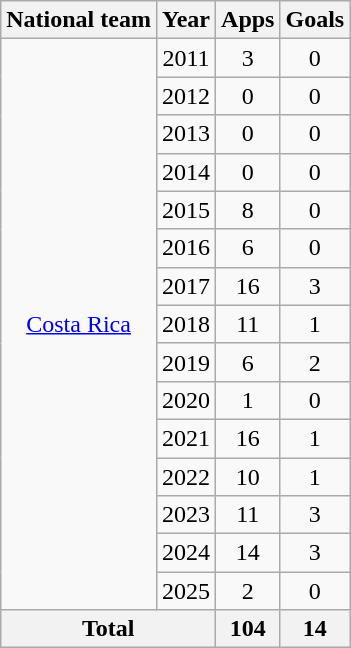<table class="wikitable" style="text-align:center">
<tr>
<th>National team</th>
<th>Year</th>
<th>Apps</th>
<th>Goals</th>
</tr>
<tr>
<td rowspan="15"><a href='#'>Costa Rica</a></td>
<td>2011</td>
<td>3</td>
<td>0</td>
</tr>
<tr>
<td>2012</td>
<td>0</td>
<td>0</td>
</tr>
<tr>
<td>2013</td>
<td>0</td>
<td>0</td>
</tr>
<tr>
<td>2014</td>
<td>0</td>
<td>0</td>
</tr>
<tr>
<td>2015</td>
<td>8</td>
<td>0</td>
</tr>
<tr>
<td>2016</td>
<td>6</td>
<td>0</td>
</tr>
<tr>
<td>2017</td>
<td>16</td>
<td>3</td>
</tr>
<tr>
<td>2018</td>
<td>11</td>
<td>1</td>
</tr>
<tr>
<td>2019</td>
<td>6</td>
<td>2</td>
</tr>
<tr>
<td>2020</td>
<td>1</td>
<td>0</td>
</tr>
<tr>
<td>2021</td>
<td>16</td>
<td>1</td>
</tr>
<tr>
<td>2022</td>
<td>10</td>
<td>1</td>
</tr>
<tr>
<td>2023</td>
<td>11</td>
<td>3</td>
</tr>
<tr>
<td>2024</td>
<td>14</td>
<td>3</td>
</tr>
<tr>
<td>2025</td>
<td>2</td>
<td>0</td>
</tr>
<tr>
<th colspan=2>Total</th>
<th>104</th>
<th>14</th>
</tr>
</table>
